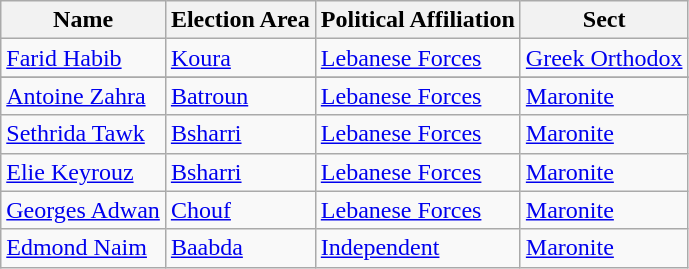<table class="wikitable sortable">
<tr>
<th>Name</th>
<th>Election Area</th>
<th>Political Affiliation</th>
<th>Sect</th>
</tr>
<tr>
<td><a href='#'>Farid Habib</a></td>
<td><a href='#'>Koura</a></td>
<td> <a href='#'>Lebanese Forces</a></td>
<td><a href='#'>Greek Orthodox</a></td>
</tr>
<tr>
</tr>
<tr>
<td><a href='#'>Antoine Zahra</a></td>
<td><a href='#'>Batroun</a></td>
<td> <a href='#'>Lebanese Forces</a></td>
<td><a href='#'>Maronite</a></td>
</tr>
<tr>
<td><a href='#'>Sethrida Tawk</a></td>
<td><a href='#'>Bsharri</a></td>
<td> <a href='#'>Lebanese Forces</a></td>
<td><a href='#'>Maronite</a></td>
</tr>
<tr>
<td><a href='#'>Elie Keyrouz</a></td>
<td><a href='#'>Bsharri</a></td>
<td> <a href='#'>Lebanese Forces</a></td>
<td><a href='#'>Maronite</a></td>
</tr>
<tr>
<td><a href='#'>Georges Adwan</a></td>
<td><a href='#'>Chouf</a></td>
<td> <a href='#'>Lebanese Forces</a></td>
<td><a href='#'>Maronite</a></td>
</tr>
<tr>
<td><a href='#'>Edmond Naim</a></td>
<td><a href='#'>Baabda</a></td>
<td> <a href='#'>Independent</a></td>
<td><a href='#'>Maronite</a></td>
</tr>
</table>
